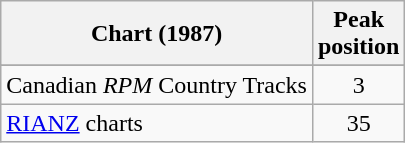<table class="wikitable sortable">
<tr>
<th align="left">Chart (1987)</th>
<th style="text-align:center;">Peak<br>position</th>
</tr>
<tr>
</tr>
<tr>
<td align="left">Canadian <em>RPM</em> Country Tracks</td>
<td style="text-align:center;">3</td>
</tr>
<tr>
<td align="left"><a href='#'>RIANZ</a> charts</td>
<td style="text-align:center;">35</td>
</tr>
</table>
